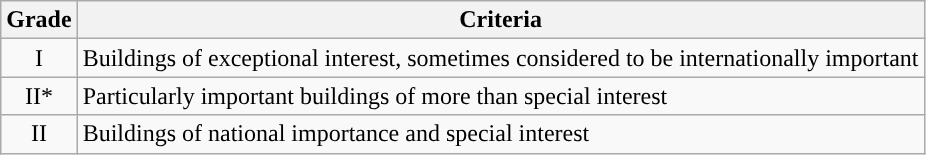<table class="wikitable">
<tr>
<th>Grade</th>
<th>Criteria</th>
</tr>
<tr>
<td align="center" >I</td>
<td>Buildings of exceptional interest, sometimes considered to be internationally important</td>
</tr>
<tr>
<td align="center" >II*</td>
<td>Particularly important buildings of more than special interest</td>
</tr>
<tr>
<td align="center" >II</td>
<td>Buildings of national importance and special interest</td>
</tr>
</table>
